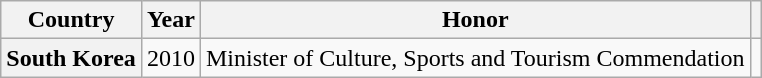<table class="wikitable plainrowheaders sortable" style="margin-right: 0;">
<tr>
<th scope="col">Country</th>
<th scope="col">Year</th>
<th scope="col">Honor</th>
<th scope="col" class="unsortable"></th>
</tr>
<tr>
<th scope="row">South Korea</th>
<td style="text-align:center">2010</td>
<td>Minister of Culture, Sports and Tourism Commendation</td>
<td style="text-align:center"></td>
</tr>
</table>
